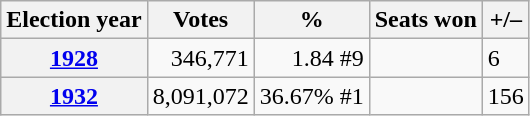<table class=wikitable style="text-align: right;">
<tr>
<th>Election year</th>
<th>Votes</th>
<th>%</th>
<th>Seats won</th>
<th>+/–</th>
</tr>
<tr>
<th><a href='#'>1928</a></th>
<td>346,771</td>
<td>1.84 #9</td>
<td align=left></td>
<td align=left> 6</td>
</tr>
<tr>
<th><a href='#'>1932</a></th>
<td>8,091,072</td>
<td>36.67% #1</td>
<td align=left></td>
<td align=left> 156</td>
</tr>
</table>
